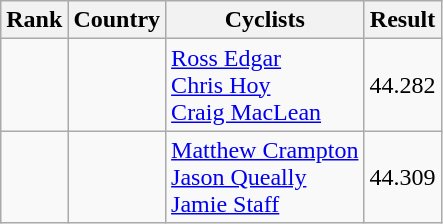<table class="wikitable">
<tr>
<th>Rank</th>
<th>Country</th>
<th>Cyclists</th>
<th>Result</th>
</tr>
<tr>
<td></td>
<td align="left"></td>
<td><a href='#'>Ross Edgar</a><br><a href='#'>Chris Hoy</a><br><a href='#'>Craig MacLean</a></td>
<td>44.282</td>
</tr>
<tr>
<td></td>
<td align="left"></td>
<td><a href='#'>Matthew Crampton</a><br><a href='#'>Jason Queally</a><br><a href='#'>Jamie Staff</a></td>
<td>44.309</td>
</tr>
</table>
